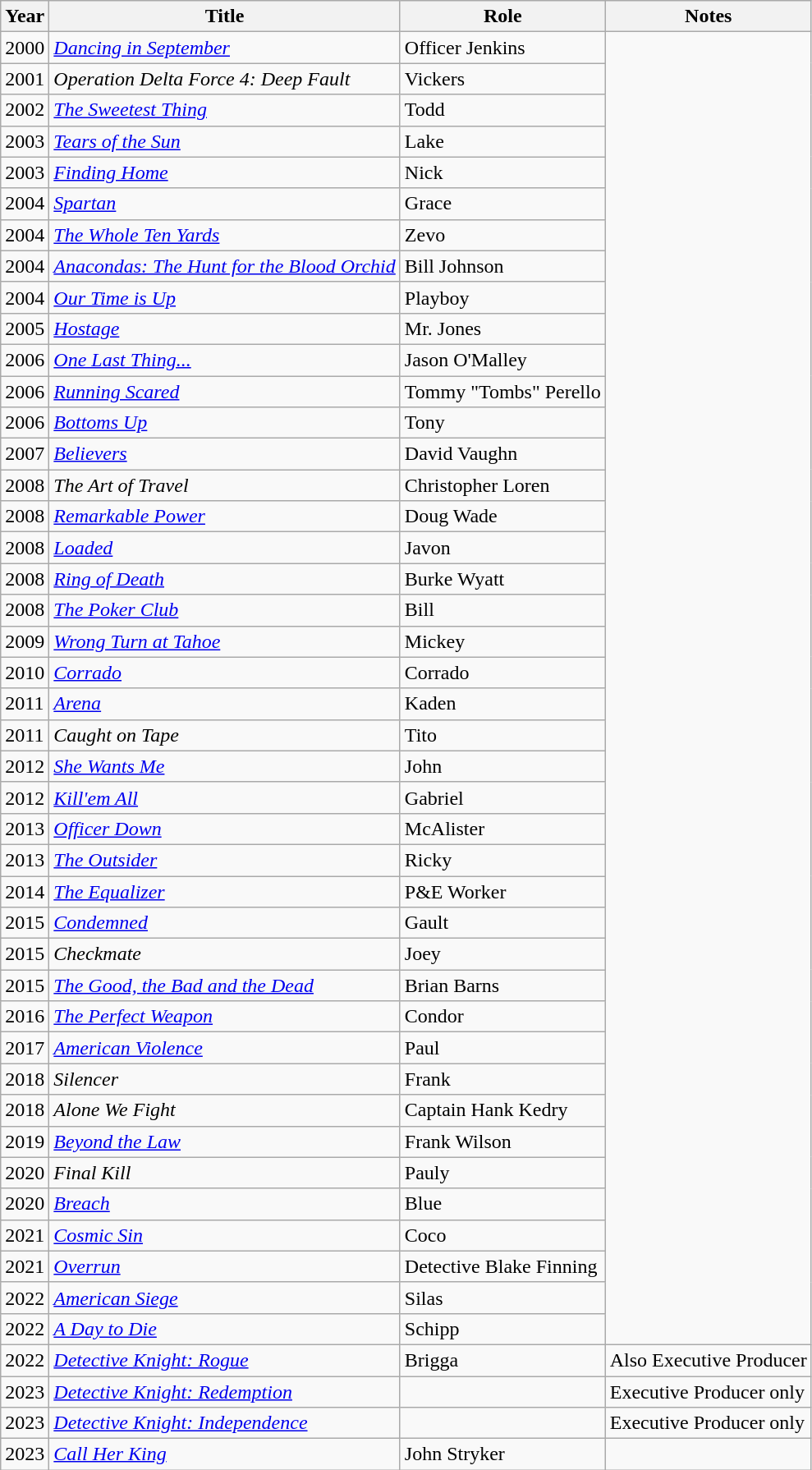<table class="wikitable sortable">
<tr>
<th>Year</th>
<th>Title</th>
<th>Role</th>
<th class="unsortable">Notes</th>
</tr>
<tr>
<td>2000</td>
<td><em><a href='#'>Dancing in September</a></em></td>
<td>Officer Jenkins</td>
</tr>
<tr>
<td>2001</td>
<td><em>Operation Delta Force 4: Deep Fault</em></td>
<td>Vickers</td>
</tr>
<tr>
<td>2002</td>
<td><em><a href='#'>The Sweetest Thing</a></em></td>
<td>Todd</td>
</tr>
<tr>
<td>2003</td>
<td><em><a href='#'>Tears of the Sun</a></em></td>
<td>Lake</td>
</tr>
<tr>
<td>2003</td>
<td><em><a href='#'>Finding Home</a></em></td>
<td>Nick</td>
</tr>
<tr>
<td>2004</td>
<td><em><a href='#'>Spartan</a></em></td>
<td>Grace</td>
</tr>
<tr>
<td>2004</td>
<td><em><a href='#'>The Whole Ten Yards</a></em></td>
<td>Zevo</td>
</tr>
<tr>
<td>2004</td>
<td><em><a href='#'>Anacondas: The Hunt for the Blood Orchid</a></em></td>
<td>Bill Johnson</td>
</tr>
<tr>
<td>2004</td>
<td><em><a href='#'>Our Time is Up</a></em></td>
<td>Playboy</td>
</tr>
<tr>
<td>2005</td>
<td><em><a href='#'>Hostage</a></em></td>
<td>Mr. Jones</td>
</tr>
<tr>
<td>2006</td>
<td><em><a href='#'>One Last Thing...</a></em></td>
<td>Jason O'Malley</td>
</tr>
<tr>
<td>2006</td>
<td><em><a href='#'>Running Scared</a></em></td>
<td>Tommy "Tombs" Perello</td>
</tr>
<tr>
<td>2006</td>
<td><em><a href='#'>Bottoms Up</a></em></td>
<td>Tony</td>
</tr>
<tr>
<td>2007</td>
<td><em><a href='#'>Believers</a></em></td>
<td>David Vaughn</td>
</tr>
<tr>
<td>2008</td>
<td><em>The Art of Travel</em></td>
<td>Christopher Loren</td>
</tr>
<tr>
<td>2008</td>
<td><em><a href='#'>Remarkable Power</a></em></td>
<td>Doug Wade</td>
</tr>
<tr>
<td>2008</td>
<td><em><a href='#'>Loaded</a></em></td>
<td>Javon</td>
</tr>
<tr>
<td>2008</td>
<td><em><a href='#'>Ring of Death</a></em></td>
<td>Burke Wyatt</td>
</tr>
<tr>
<td>2008</td>
<td><em><a href='#'>The Poker Club</a></em></td>
<td>Bill</td>
</tr>
<tr>
<td>2009</td>
<td><em><a href='#'>Wrong Turn at Tahoe</a></em></td>
<td>Mickey</td>
</tr>
<tr>
<td>2010</td>
<td><em><a href='#'>Corrado</a></em></td>
<td>Corrado</td>
</tr>
<tr>
<td>2011</td>
<td><em><a href='#'>Arena</a></em></td>
<td>Kaden</td>
</tr>
<tr>
<td>2011</td>
<td><em>Caught on Tape</em></td>
<td>Tito</td>
</tr>
<tr>
<td>2012</td>
<td><em><a href='#'>She Wants Me</a></em></td>
<td>John</td>
</tr>
<tr>
<td>2012</td>
<td><em><a href='#'>Kill'em All</a></em></td>
<td>Gabriel</td>
</tr>
<tr>
<td>2013</td>
<td><em><a href='#'>Officer Down</a></em></td>
<td>McAlister</td>
</tr>
<tr>
<td>2013</td>
<td><em><a href='#'>The Outsider</a></em></td>
<td>Ricky</td>
</tr>
<tr>
<td>2014</td>
<td><em><a href='#'>The Equalizer</a></em></td>
<td>P&E Worker</td>
</tr>
<tr>
<td>2015</td>
<td><em><a href='#'>Condemned</a></em></td>
<td>Gault</td>
</tr>
<tr>
<td>2015</td>
<td><em>Checkmate</em></td>
<td>Joey</td>
</tr>
<tr>
<td>2015</td>
<td><em><a href='#'>The Good, the Bad and the Dead</a></em></td>
<td>Brian Barns</td>
</tr>
<tr>
<td>2016</td>
<td><em><a href='#'>The Perfect Weapon</a></em></td>
<td>Condor</td>
</tr>
<tr>
<td>2017</td>
<td><em><a href='#'>American Violence</a></em></td>
<td>Paul</td>
</tr>
<tr>
<td>2018</td>
<td><em>Silencer</em></td>
<td>Frank</td>
</tr>
<tr>
<td>2018</td>
<td><em>Alone We Fight </em></td>
<td>Captain Hank Kedry</td>
</tr>
<tr>
<td>2019</td>
<td><em><a href='#'>Beyond the Law</a></em></td>
<td>Frank Wilson</td>
</tr>
<tr>
<td>2020</td>
<td><em>Final Kill</em></td>
<td>Pauly</td>
</tr>
<tr>
<td>2020</td>
<td><em><a href='#'>Breach</a></em></td>
<td>Blue</td>
</tr>
<tr>
<td>2021</td>
<td><em><a href='#'>Cosmic Sin</a></em></td>
<td>Coco</td>
</tr>
<tr>
<td>2021</td>
<td><em><a href='#'>Overrun</a></em></td>
<td>Detective Blake Finning</td>
</tr>
<tr>
<td>2022</td>
<td><em><a href='#'>American Siege</a></em></td>
<td>Silas</td>
</tr>
<tr>
<td>2022</td>
<td><em><a href='#'>A Day to Die</a></em></td>
<td>Schipp</td>
</tr>
<tr>
<td>2022</td>
<td><em><a href='#'>Detective Knight: Rogue</a></em></td>
<td>Brigga</td>
<td>Also Executive Producer</td>
</tr>
<tr>
<td>2023</td>
<td><em><a href='#'>Detective Knight: Redemption</a></em></td>
<td></td>
<td>Executive Producer only</td>
</tr>
<tr>
<td>2023</td>
<td><em><a href='#'>Detective Knight: Independence</a></em></td>
<td></td>
<td>Executive Producer only</td>
</tr>
<tr>
<td>2023</td>
<td><em><a href='#'>Call Her King</a></em></td>
<td>John Stryker</td>
<td></td>
</tr>
</table>
